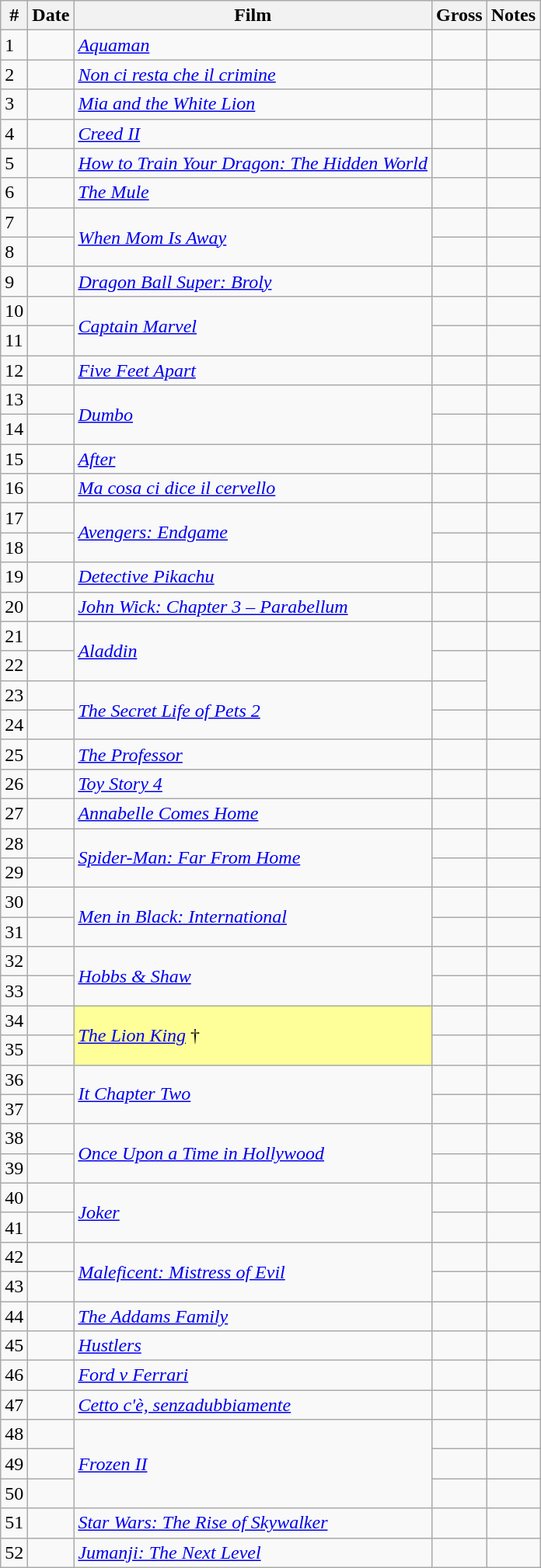<table class="wikitable sortable">
<tr>
<th>#</th>
<th>Date</th>
<th>Film</th>
<th>Gross</th>
<th>Notes</th>
</tr>
<tr>
<td>1</td>
<td></td>
<td><em><a href='#'>Aquaman</a></em></td>
<td></td>
<td></td>
</tr>
<tr>
<td>2</td>
<td></td>
<td><em><a href='#'>Non ci resta che il crimine</a></em></td>
<td></td>
<td></td>
</tr>
<tr>
<td>3</td>
<td></td>
<td><em><a href='#'>Mia and the White Lion</a></em></td>
<td></td>
<td></td>
</tr>
<tr>
<td>4</td>
<td></td>
<td><em><a href='#'>Creed II</a></em></td>
<td></td>
<td></td>
</tr>
<tr>
<td>5</td>
<td></td>
<td><em><a href='#'>How to Train Your Dragon: The Hidden World</a></em></td>
<td></td>
<td></td>
</tr>
<tr>
<td>6</td>
<td></td>
<td><em><a href='#'>The Mule</a></em></td>
<td></td>
<td></td>
</tr>
<tr>
<td>7</td>
<td></td>
<td rowspan="2"><em><a href='#'>When Mom Is Away</a></em></td>
<td></td>
<td></td>
</tr>
<tr>
<td>8</td>
<td></td>
<td></td>
<td></td>
</tr>
<tr>
<td>9</td>
<td></td>
<td><em><a href='#'>Dragon Ball Super: Broly</a></em></td>
<td></td>
<td></td>
</tr>
<tr>
<td>10</td>
<td></td>
<td rowspan="2"><em><a href='#'>Captain Marvel</a></em></td>
<td></td>
<td></td>
</tr>
<tr>
<td>11</td>
<td></td>
<td></td>
<td></td>
</tr>
<tr>
<td>12</td>
<td></td>
<td><em><a href='#'>Five Feet Apart</a></em></td>
<td></td>
<td></td>
</tr>
<tr>
<td>13</td>
<td></td>
<td rowspan="2"><em><a href='#'>Dumbo</a></em></td>
<td></td>
<td></td>
</tr>
<tr>
<td>14</td>
<td></td>
<td></td>
<td></td>
</tr>
<tr>
<td>15</td>
<td></td>
<td><em><a href='#'>After</a></em></td>
<td></td>
<td></td>
</tr>
<tr>
<td>16</td>
<td></td>
<td><em><a href='#'>Ma cosa ci dice il cervello</a></em></td>
<td></td>
<td></td>
</tr>
<tr>
<td>17</td>
<td></td>
<td rowspan="2"><em><a href='#'>Avengers: Endgame</a></em></td>
<td></td>
<td></td>
</tr>
<tr>
<td>18</td>
<td></td>
<td></td>
<td></td>
</tr>
<tr>
<td>19</td>
<td></td>
<td><em><a href='#'>Detective Pikachu</a></em></td>
<td></td>
<td></td>
</tr>
<tr>
<td>20</td>
<td></td>
<td><em><a href='#'>John Wick: Chapter 3 – Parabellum</a></em></td>
<td></td>
<td></td>
</tr>
<tr>
<td>21</td>
<td></td>
<td rowspan="2"><em><a href='#'>Aladdin</a></em></td>
<td></td>
<td></td>
</tr>
<tr>
<td>22</td>
<td></td>
<td></td>
<td rowspan="2"></td>
</tr>
<tr>
<td>23</td>
<td></td>
<td rowspan="2"><em><a href='#'>The Secret Life of Pets 2</a></em></td>
<td></td>
</tr>
<tr>
<td>24</td>
<td></td>
<td></td>
<td></td>
</tr>
<tr>
<td>25</td>
<td></td>
<td><em><a href='#'>The Professor</a></em></td>
<td></td>
<td></td>
</tr>
<tr>
<td>26</td>
<td></td>
<td><em><a href='#'>Toy Story 4</a></em></td>
<td></td>
<td></td>
</tr>
<tr>
<td>27</td>
<td></td>
<td><em><a href='#'>Annabelle Comes Home</a></em></td>
<td></td>
<td></td>
</tr>
<tr>
<td>28</td>
<td></td>
<td rowspan="2"><em><a href='#'>Spider-Man: Far From Home</a></em></td>
<td></td>
<td></td>
</tr>
<tr>
<td>29</td>
<td></td>
<td></td>
<td></td>
</tr>
<tr>
<td>30</td>
<td></td>
<td rowspan="2"><em><a href='#'>Men in Black: International</a></em></td>
<td></td>
<td></td>
</tr>
<tr>
<td>31</td>
<td></td>
<td></td>
<td></td>
</tr>
<tr>
<td>32</td>
<td></td>
<td rowspan="2"><em><a href='#'>Hobbs & Shaw</a></em></td>
<td></td>
<td></td>
</tr>
<tr>
<td>33</td>
<td></td>
<td></td>
<td></td>
</tr>
<tr>
<td>34</td>
<td></td>
<td rowspan="2" style="background-color:#FFFF99"><em><a href='#'>The Lion King</a></em> †</td>
<td></td>
<td></td>
</tr>
<tr>
<td>35</td>
<td></td>
<td></td>
<td></td>
</tr>
<tr>
<td>36</td>
<td></td>
<td rowspan="2"><em><a href='#'>It Chapter Two</a></em></td>
<td></td>
<td></td>
</tr>
<tr>
<td>37</td>
<td></td>
<td></td>
<td></td>
</tr>
<tr>
<td>38</td>
<td></td>
<td rowspan="2"><em><a href='#'>Once Upon a Time in Hollywood</a></em></td>
<td></td>
<td></td>
</tr>
<tr>
<td>39</td>
<td></td>
<td></td>
<td></td>
</tr>
<tr>
<td>40</td>
<td></td>
<td rowspan="2"><em><a href='#'>Joker</a></em></td>
<td></td>
<td></td>
</tr>
<tr>
<td>41</td>
<td></td>
<td></td>
<td></td>
</tr>
<tr>
<td>42</td>
<td></td>
<td rowspan="2"><em><a href='#'>Maleficent: Mistress of Evil</a></em></td>
<td></td>
<td></td>
</tr>
<tr>
<td>43</td>
<td></td>
<td></td>
<td></td>
</tr>
<tr>
<td>44</td>
<td></td>
<td><em><a href='#'>The Addams Family</a></em></td>
<td></td>
<td></td>
</tr>
<tr>
<td>45</td>
<td></td>
<td><em><a href='#'>Hustlers</a></em></td>
<td></td>
<td></td>
</tr>
<tr>
<td>46</td>
<td></td>
<td><em><a href='#'>Ford v Ferrari</a></em></td>
<td></td>
<td></td>
</tr>
<tr>
<td>47</td>
<td></td>
<td><em><a href='#'>Cetto c'è, senzadubbiamente</a></em></td>
<td></td>
<td></td>
</tr>
<tr>
<td>48</td>
<td></td>
<td rowspan="3"><em><a href='#'>Frozen II</a></em></td>
<td></td>
<td></td>
</tr>
<tr>
<td>49</td>
<td></td>
<td></td>
<td></td>
</tr>
<tr>
<td>50</td>
<td></td>
<td></td>
<td></td>
</tr>
<tr>
<td>51</td>
<td></td>
<td><em><a href='#'>Star Wars: The Rise of Skywalker</a></em></td>
<td></td>
<td></td>
</tr>
<tr>
<td>52</td>
<td></td>
<td><em><a href='#'>Jumanji: The Next Level</a></em></td>
<td></td>
<td></td>
</tr>
</table>
